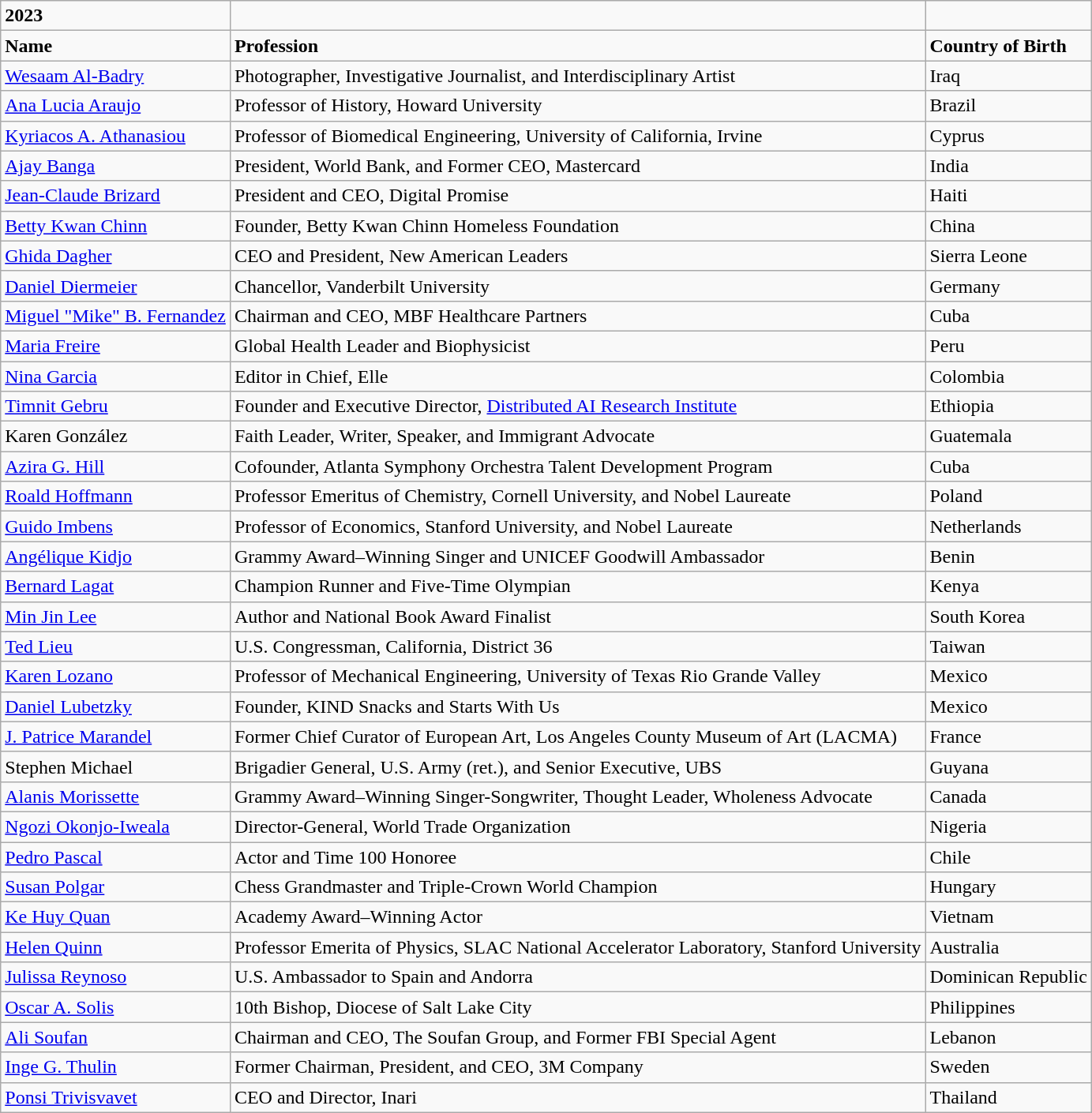<table class="wikitable">
<tr>
<td><strong>2023</strong></td>
<td></td>
<td></td>
</tr>
<tr>
<td><strong>Name</strong></td>
<td><strong>Profession</strong></td>
<td><strong>Country of Birth</strong></td>
</tr>
<tr>
<td><a href='#'>Wesaam Al-Badry</a></td>
<td>Photographer, Investigative Journalist, and  Interdisciplinary Artist</td>
<td>Iraq</td>
</tr>
<tr>
<td><a href='#'>Ana Lucia Araujo</a></td>
<td>Professor of History, Howard University</td>
<td>Brazil</td>
</tr>
<tr>
<td><a href='#'>Kyriacos A. Athanasiou</a></td>
<td>Professor of Biomedical Engineering, University of  California, Irvine</td>
<td>Cyprus</td>
</tr>
<tr>
<td><a href='#'>Ajay Banga</a></td>
<td>President, World Bank, and Former CEO, Mastercard</td>
<td>India</td>
</tr>
<tr>
<td><a href='#'>Jean-Claude Brizard</a></td>
<td>President and CEO, Digital Promise</td>
<td>Haiti</td>
</tr>
<tr>
<td><a href='#'>Betty Kwan Chinn</a></td>
<td>Founder, Betty Kwan Chinn Homeless Foundation</td>
<td>China</td>
</tr>
<tr>
<td><a href='#'>Ghida Dagher</a></td>
<td>CEO and President, New American Leaders</td>
<td>Sierra Leone</td>
</tr>
<tr>
<td><a href='#'>Daniel Diermeier</a></td>
<td>Chancellor, Vanderbilt University</td>
<td>Germany</td>
</tr>
<tr>
<td><a href='#'>Miguel "Mike" B. Fernandez</a></td>
<td>Chairman and CEO, MBF Healthcare Partners</td>
<td>Cuba</td>
</tr>
<tr>
<td><a href='#'>Maria Freire</a></td>
<td>Global Health Leader and Biophysicist</td>
<td>Peru</td>
</tr>
<tr>
<td><a href='#'>Nina Garcia</a></td>
<td>Editor in Chief, Elle</td>
<td>Colombia</td>
</tr>
<tr>
<td><a href='#'>Timnit Gebru</a></td>
<td>Founder and Executive Director, <a href='#'>Distributed AI Research Institute</a></td>
<td>Ethiopia</td>
</tr>
<tr>
<td>Karen González</td>
<td>Faith Leader, Writer, Speaker, and Immigrant Advocate</td>
<td>Guatemala</td>
</tr>
<tr>
<td><a href='#'>Azira G. Hill</a></td>
<td>Cofounder, Atlanta Symphony Orchestra Talent Development Program</td>
<td>Cuba</td>
</tr>
<tr>
<td><a href='#'>Roald Hoffmann</a></td>
<td>Professor Emeritus of Chemistry, Cornell University, and Nobel Laureate</td>
<td>Poland</td>
</tr>
<tr>
<td><a href='#'>Guido Imbens</a></td>
<td>Professor of Economics, Stanford University, and Nobel Laureate</td>
<td>Netherlands</td>
</tr>
<tr>
<td><a href='#'>Angélique Kidjo</a></td>
<td>Grammy Award–Winning Singer and UNICEF Goodwill Ambassador</td>
<td>Benin</td>
</tr>
<tr>
<td><a href='#'>Bernard Lagat</a></td>
<td>Champion Runner and Five-Time Olympian</td>
<td>Kenya</td>
</tr>
<tr>
<td><a href='#'>Min Jin Lee</a></td>
<td>Author and National Book Award Finalist</td>
<td>South Korea</td>
</tr>
<tr>
<td><a href='#'>Ted Lieu</a></td>
<td>U.S. Congressman, California, District 36</td>
<td>Taiwan</td>
</tr>
<tr>
<td><a href='#'>Karen Lozano</a></td>
<td>Professor of Mechanical Engineering, University of Texas Rio Grande Valley</td>
<td>Mexico</td>
</tr>
<tr>
<td><a href='#'>Daniel Lubetzky</a></td>
<td>Founder, KIND Snacks and Starts With Us</td>
<td>Mexico</td>
</tr>
<tr>
<td><a href='#'>J. Patrice Marandel</a></td>
<td>Former Chief Curator of European Art, Los Angeles County Museum of Art (LACMA)</td>
<td>France</td>
</tr>
<tr>
<td>Stephen Michael</td>
<td>Brigadier General, U.S. Army (ret.), and Senior Executive, UBS</td>
<td>Guyana</td>
</tr>
<tr>
<td><a href='#'>Alanis Morissette</a></td>
<td>Grammy Award–Winning Singer-Songwriter, Thought Leader, Wholeness Advocate</td>
<td>Canada</td>
</tr>
<tr>
<td><a href='#'>Ngozi Okonjo-Iweala</a></td>
<td>Director-General, World Trade Organization</td>
<td>Nigeria</td>
</tr>
<tr>
<td><a href='#'>Pedro Pascal</a></td>
<td>Actor and Time 100 Honoree</td>
<td>Chile</td>
</tr>
<tr>
<td><a href='#'>Susan Polgar</a></td>
<td>Chess Grandmaster and Triple-Crown World Champion</td>
<td>Hungary</td>
</tr>
<tr>
<td><a href='#'>Ke Huy Quan</a></td>
<td>Academy Award–Winning Actor</td>
<td>Vietnam</td>
</tr>
<tr>
<td><a href='#'>Helen Quinn</a></td>
<td>Professor Emerita of Physics, SLAC National Accelerator Laboratory, Stanford University</td>
<td>Australia</td>
</tr>
<tr>
<td><a href='#'>Julissa Reynoso</a></td>
<td>U.S. Ambassador to Spain and Andorra</td>
<td>Dominican Republic</td>
</tr>
<tr>
<td><a href='#'>Oscar A. Solis</a></td>
<td>10th Bishop, Diocese of Salt Lake City</td>
<td>Philippines</td>
</tr>
<tr>
<td><a href='#'>Ali Soufan</a></td>
<td>Chairman and CEO, The Soufan Group, and Former FBI Special Agent</td>
<td>Lebanon</td>
</tr>
<tr>
<td><a href='#'>Inge G. Thulin</a></td>
<td>Former Chairman, President, and CEO, 3M Company</td>
<td>Sweden</td>
</tr>
<tr>
<td><a href='#'>Ponsi Trivisvavet</a></td>
<td>CEO and Director, Inari</td>
<td>Thailand</td>
</tr>
</table>
